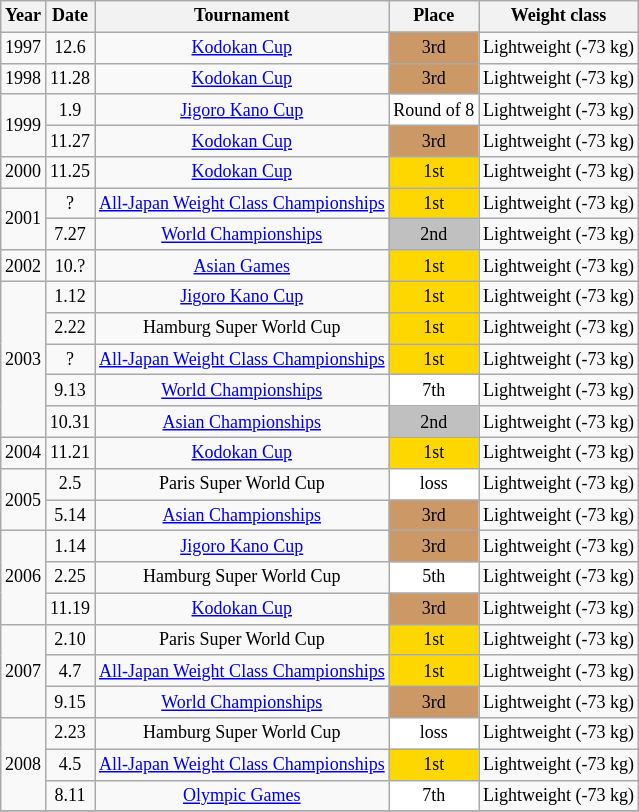<table class="wikitable" style="text-align:center; font-size: 75%;">
<tr>
<th>Year</th>
<th>Date</th>
<th>Tournament</th>
<th>Place</th>
<th>Weight class</th>
</tr>
<tr>
<td>1997</td>
<td>12.6</td>
<td><a href='#'>Kodokan Cup</a></td>
<td bgcolor="cc9966" align="center">  3rd</td>
<td>Lightweight (-73 kg)</td>
</tr>
<tr>
<td>1998</td>
<td>11.28</td>
<td><a href='#'>Kodokan Cup</a></td>
<td bgcolor="cc9966" align="center">  3rd</td>
<td>Lightweight (-73 kg)</td>
</tr>
<tr>
<td rowspan=2>1999</td>
<td>1.9</td>
<td><a href='#'>Jigoro Kano Cup</a></td>
<td bgcolor="white" align="center">Round of 8</td>
<td>Lightweight (-73 kg)</td>
</tr>
<tr>
<td>11.27</td>
<td><a href='#'>Kodokan Cup</a></td>
<td bgcolor="cc9966" align="center">  3rd</td>
<td>Lightweight (-73 kg)</td>
</tr>
<tr>
<td>2000</td>
<td>11.25</td>
<td><a href='#'>Kodokan Cup</a></td>
<td bgcolor="gold" align="center">  1st</td>
<td>Lightweight (-73 kg)</td>
</tr>
<tr>
<td rowspan=2>2001</td>
<td>?</td>
<td><a href='#'>All-Japan Weight Class Championships</a></td>
<td bgcolor="gold" align="center">  1st</td>
<td>Lightweight (-73 kg)</td>
</tr>
<tr>
<td>7.27</td>
<td><a href='#'>World Championships</a></td>
<td bgcolor="silver" align="center">  2nd</td>
<td>Lightweight (-73 kg)</td>
</tr>
<tr>
<td>2002</td>
<td>10.?</td>
<td><a href='#'>Asian Games</a></td>
<td bgcolor="gold" align="center">  1st</td>
<td>Lightweight (-73 kg)</td>
</tr>
<tr>
<td rowspan=5>2003</td>
<td>1.12</td>
<td><a href='#'>Jigoro Kano Cup</a></td>
<td bgcolor="gold" align="center">  1st</td>
<td>Lightweight (-73 kg)</td>
</tr>
<tr>
<td>2.22</td>
<td>Hamburg Super World Cup</td>
<td bgcolor="gold" align="center">  1st</td>
<td>Lightweight (-73 kg)</td>
</tr>
<tr>
<td>?</td>
<td><a href='#'>All-Japan Weight Class Championships</a></td>
<td bgcolor="gold" align="center">  1st</td>
<td>Lightweight (-73 kg)</td>
</tr>
<tr>
<td>9.13</td>
<td><a href='#'>World Championships</a></td>
<td bgcolor="white" align="center">7th</td>
<td>Lightweight (-73 kg)</td>
</tr>
<tr>
<td>10.31</td>
<td><a href='#'>Asian Championships</a></td>
<td bgcolor="silver" align="center">  2nd</td>
<td>Lightweight (-73 kg)</td>
</tr>
<tr>
<td>2004</td>
<td>11.21</td>
<td><a href='#'>Kodokan Cup</a></td>
<td bgcolor="gold" align="center">  1st</td>
<td>Lightweight (-73 kg)</td>
</tr>
<tr>
<td rowspan=2>2005</td>
<td>2.5</td>
<td>Paris Super World Cup</td>
<td bgcolor="white" align="center">loss</td>
<td>Lightweight (-73 kg)</td>
</tr>
<tr>
<td>5.14</td>
<td><a href='#'>Asian Championships</a></td>
<td bgcolor="cc9966" align="center">  3rd</td>
<td>Lightweight (-73 kg)</td>
</tr>
<tr>
<td rowspan=3>2006</td>
<td>1.14</td>
<td><a href='#'>Jigoro Kano Cup</a></td>
<td bgcolor="cc9966" align="center">  3rd</td>
<td>Lightweight (-73 kg)</td>
</tr>
<tr>
<td>2.25</td>
<td>Hamburg Super World Cup</td>
<td bgcolor="white" align="center">5th</td>
<td>Lightweight (-73 kg)</td>
</tr>
<tr>
<td>11.19</td>
<td><a href='#'>Kodokan Cup</a></td>
<td bgcolor="cc9966" align="center">  3rd</td>
<td>Lightweight (-73 kg)</td>
</tr>
<tr>
<td rowspan=3>2007</td>
<td>2.10</td>
<td>Paris Super World Cup</td>
<td bgcolor="gold" align="center">  1st</td>
<td>Lightweight (-73 kg)</td>
</tr>
<tr>
<td>4.7</td>
<td><a href='#'>All-Japan Weight Class Championships</a></td>
<td bgcolor="gold" align="center">  1st</td>
<td>Lightweight (-73 kg)</td>
</tr>
<tr>
<td>9.15</td>
<td><a href='#'>World Championships</a></td>
<td bgcolor="cc9966" align="center">  3rd</td>
<td>Lightweight (-73 kg)</td>
</tr>
<tr>
<td rowspan=3>2008</td>
<td>2.23</td>
<td>Hamburg Super World Cup</td>
<td bgcolor="white" align="center">loss</td>
<td>Lightweight (-73 kg)</td>
</tr>
<tr>
<td>4.5</td>
<td><a href='#'>All-Japan Weight Class Championships</a></td>
<td bgcolor="gold" align="center">  1st</td>
<td>Lightweight (-73 kg)</td>
</tr>
<tr>
<td>8.11</td>
<td><a href='#'>Olympic Games</a></td>
<td bgcolor="white" align="center">7th</td>
<td>Lightweight (-73 kg)</td>
</tr>
<tr>
</tr>
</table>
